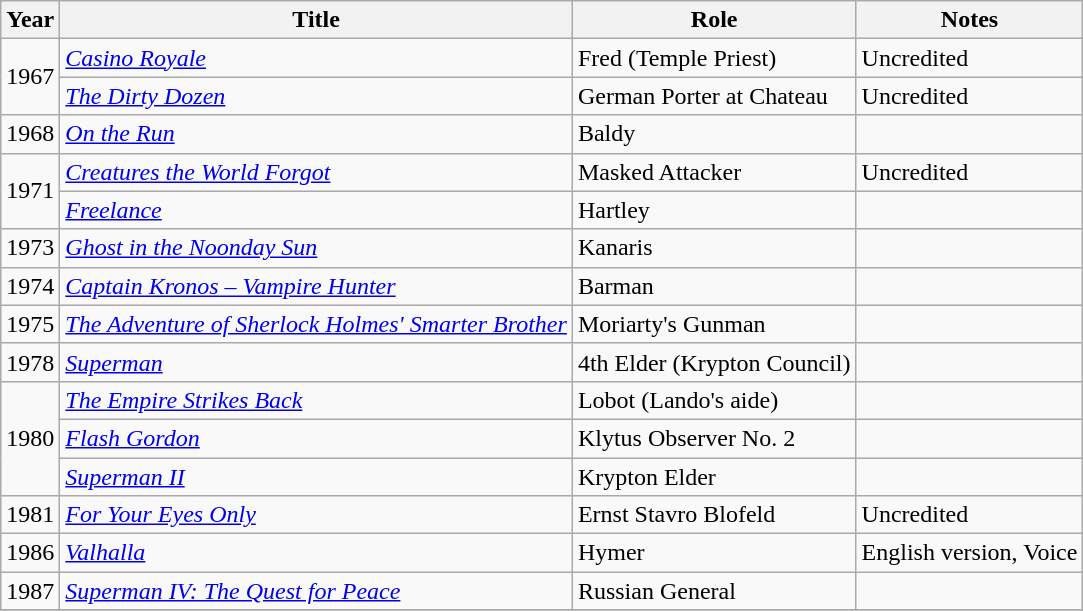<table class="wikitable sortable">
<tr>
<th>Year</th>
<th>Title</th>
<th>Role</th>
<th>Notes</th>
</tr>
<tr>
<td rowspan="2">1967</td>
<td><em><a href='#'>Casino Royale</a></em></td>
<td>Fred (Temple Priest)</td>
<td>Uncredited</td>
</tr>
<tr>
<td><em><a href='#'>The Dirty Dozen</a></em></td>
<td>German Porter at Chateau</td>
<td>Uncredited</td>
</tr>
<tr>
<td>1968</td>
<td><em><a href='#'>On the Run</a></em></td>
<td>Baldy</td>
<td></td>
</tr>
<tr>
<td rowspan="2">1971</td>
<td><em><a href='#'>Creatures the World Forgot</a></em></td>
<td>Masked Attacker</td>
<td>Uncredited</td>
</tr>
<tr>
<td><em><a href='#'>Freelance</a></em></td>
<td>Hartley</td>
<td></td>
</tr>
<tr>
<td>1973</td>
<td><em><a href='#'>Ghost in the Noonday Sun</a></em></td>
<td>Kanaris</td>
<td></td>
</tr>
<tr>
<td>1974</td>
<td><em><a href='#'>Captain Kronos – Vampire Hunter</a></em></td>
<td>Barman</td>
<td></td>
</tr>
<tr>
<td>1975</td>
<td><em><a href='#'>The Adventure of Sherlock Holmes' Smarter Brother</a></em></td>
<td>Moriarty's Gunman</td>
<td></td>
</tr>
<tr>
<td>1978</td>
<td><em><a href='#'>Superman</a></em></td>
<td>4th Elder (Krypton Council)</td>
<td></td>
</tr>
<tr>
<td rowspan="3">1980</td>
<td><em><a href='#'>The Empire Strikes Back</a></em></td>
<td>Lobot (Lando's aide)</td>
<td></td>
</tr>
<tr>
<td><em><a href='#'>Flash Gordon</a></em></td>
<td>Klytus Observer No. 2</td>
<td></td>
</tr>
<tr>
<td><em><a href='#'>Superman II</a></em></td>
<td>Krypton Elder</td>
<td></td>
</tr>
<tr>
<td>1981</td>
<td><em><a href='#'>For Your Eyes Only</a></em></td>
<td>Ernst Stavro Blofeld</td>
<td>Uncredited</td>
</tr>
<tr>
<td>1986</td>
<td><em><a href='#'>Valhalla</a></em></td>
<td>Hymer</td>
<td>English version, Voice</td>
</tr>
<tr>
<td>1987</td>
<td><em><a href='#'>Superman IV: The Quest for Peace</a></em></td>
<td>Russian General</td>
<td></td>
</tr>
<tr>
</tr>
</table>
